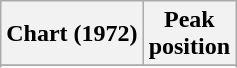<table class="wikitable sortable plainrowheaders" style="text-align:center">
<tr>
<th scope="col">Chart (1972)</th>
<th scope="col">Peak<br>position</th>
</tr>
<tr>
</tr>
<tr>
</tr>
</table>
